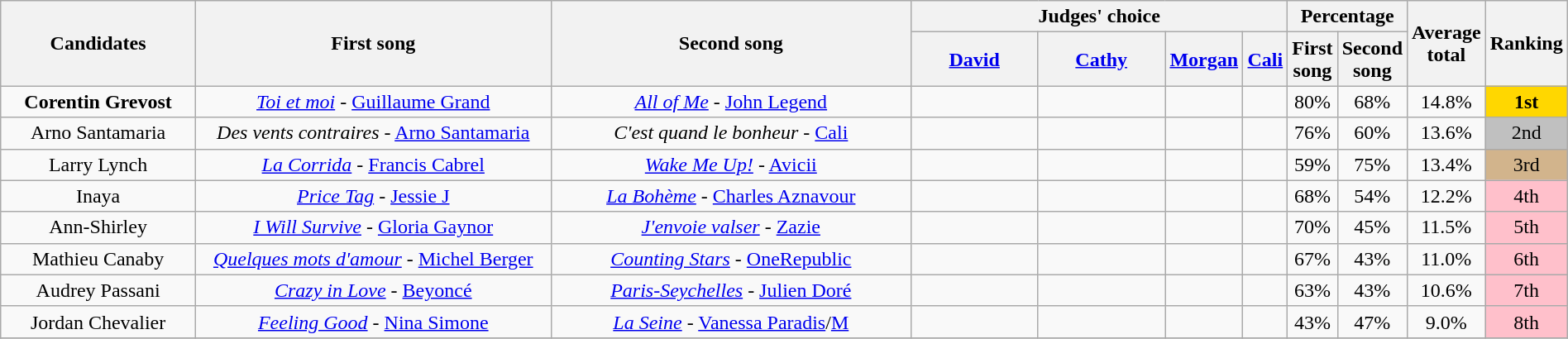<table class="wikitable" style="text-align:center; width:100%;">
<tr>
<th scope="col" rowspan="2" style="width:15%;">Candidates</th>
<th scope="col" rowspan="2" style="width:30%;">First song</th>
<th scope="col" rowspan="2" style="width:30%;">Second song</th>
<th scope="col" colspan="4" style="width:20%;">Judges' choice</th>
<th scope="col" colspan="2" style="width:15%;">Percentage</th>
<th scope="col" rowspan="2" style="width:15%;">Average total</th>
<th scope="col" rowspan="2" style="width:32%;">Ranking</th>
</tr>
<tr>
<th width="10%"><a href='#'>David</a></th>
<th width="10%"><a href='#'>Cathy</a></th>
<th width="10%"><a href='#'>Morgan</a></th>
<th width="10%"><a href='#'>Cali</a></th>
<th style="width:05%;">First song</th>
<th style="width:05%;">Second song</th>
</tr>
<tr>
<td><strong>Corentin Grevost</strong></td>
<td><em><a href='#'>Toi et moi</a></em> - <a href='#'>Guillaume Grand</a></td>
<td><em><a href='#'>All of Me</a></em> - <a href='#'>John Legend</a></td>
<td></td>
<td></td>
<td></td>
<td></td>
<td>80%</td>
<td>68%</td>
<td>14.8%</td>
<td style="background:gold"><strong>1st</strong></td>
</tr>
<tr>
<td>Arno Santamaria</td>
<td><em>Des vents contraires</em> - <a href='#'>Arno Santamaria</a></td>
<td><em>C'est quand le bonheur</em> - <a href='#'>Cali</a></td>
<td></td>
<td></td>
<td></td>
<td></td>
<td>76%</td>
<td>60%</td>
<td>13.6%</td>
<td style="background:silver">2nd</td>
</tr>
<tr>
<td>Larry Lynch</td>
<td><em><a href='#'>La Corrida</a></em> - <a href='#'>Francis Cabrel</a></td>
<td><em><a href='#'>Wake Me Up!</a></em> - <a href='#'>Avicii</a></td>
<td></td>
<td></td>
<td></td>
<td></td>
<td>59%</td>
<td>75%</td>
<td>13.4%</td>
<td style="background:tan">3rd</td>
</tr>
<tr>
<td>Inaya</td>
<td><em><a href='#'>Price Tag</a></em> - <a href='#'>Jessie J</a></td>
<td><em><a href='#'>La Bohème</a></em> - <a href='#'>Charles Aznavour</a></td>
<td></td>
<td></td>
<td></td>
<td></td>
<td>68%</td>
<td>54%</td>
<td>12.2%</td>
<td style="background:pink">4th</td>
</tr>
<tr>
<td>Ann-Shirley</td>
<td><em><a href='#'>I Will Survive</a></em> - <a href='#'>Gloria Gaynor</a></td>
<td><em><a href='#'>J'envoie valser</a></em> - <a href='#'>Zazie</a></td>
<td></td>
<td></td>
<td></td>
<td></td>
<td>70%</td>
<td>45%</td>
<td>11.5%</td>
<td style="background:pink">5th</td>
</tr>
<tr>
<td>Mathieu Canaby</td>
<td><em><a href='#'>Quelques mots d'amour</a></em> - <a href='#'>Michel Berger</a></td>
<td><em><a href='#'>Counting Stars</a></em> - <a href='#'>OneRepublic</a></td>
<td></td>
<td></td>
<td></td>
<td></td>
<td>67%</td>
<td>43%</td>
<td>11.0%</td>
<td style="background:pink">6th</td>
</tr>
<tr>
<td>Audrey Passani</td>
<td><em><a href='#'>Crazy in Love</a></em> - <a href='#'>Beyoncé</a></td>
<td><em><a href='#'>Paris-Seychelles</a></em> - <a href='#'>Julien Doré</a></td>
<td></td>
<td></td>
<td></td>
<td></td>
<td>63%</td>
<td>43%</td>
<td>10.6%</td>
<td style="background:pink">7th</td>
</tr>
<tr>
<td>Jordan Chevalier</td>
<td><em><a href='#'>Feeling Good</a></em> - <a href='#'>Nina Simone</a></td>
<td><em><a href='#'>La Seine</a></em> - <a href='#'>Vanessa Paradis</a>/<a href='#'>M</a></td>
<td></td>
<td></td>
<td></td>
<td></td>
<td>43%</td>
<td>47%</td>
<td>9.0%</td>
<td style="background:pink">8th</td>
</tr>
<tr>
</tr>
</table>
